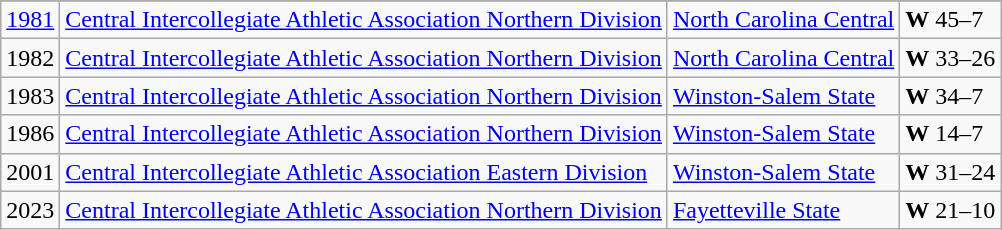<table class="wikitable">
<tr>
</tr>
<tr>
<td><a href='#'>1981</a></td>
<td><a href='#'>Central Intercollegiate Athletic Association Northern Division</a></td>
<td><a href='#'>North Carolina Central</a></td>
<td><strong>W</strong> 45–7</td>
</tr>
<tr>
<td>1982</td>
<td><a href='#'>Central Intercollegiate Athletic Association Northern Division</a></td>
<td><a href='#'>North Carolina Central</a></td>
<td><strong>W</strong> 33–26</td>
</tr>
<tr>
<td>1983</td>
<td><a href='#'>Central Intercollegiate Athletic Association Northern Division</a></td>
<td><a href='#'>Winston-Salem State</a></td>
<td><strong>W</strong> 34–7</td>
</tr>
<tr>
<td>1986</td>
<td><a href='#'>Central Intercollegiate Athletic Association Northern Division</a></td>
<td><a href='#'>Winston-Salem State</a></td>
<td><strong>W</strong> 14–7</td>
</tr>
<tr>
<td>2001</td>
<td><a href='#'>Central Intercollegiate Athletic Association Eastern Division</a></td>
<td><a href='#'>Winston-Salem State</a></td>
<td><strong>W</strong> 31–24</td>
</tr>
<tr>
<td>2023</td>
<td><a href='#'>Central Intercollegiate Athletic Association Northern Division</a></td>
<td><a href='#'>Fayetteville State</a></td>
<td><strong>W</strong> 21–10</td>
</tr>
</table>
